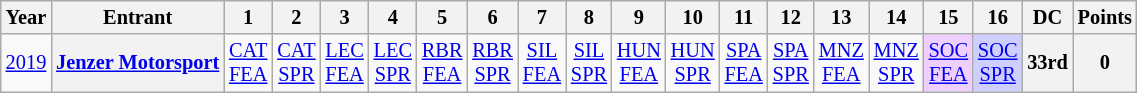<table class="wikitable" style="text-align:center; font-size:85%">
<tr>
<th>Year</th>
<th>Entrant</th>
<th>1</th>
<th>2</th>
<th>3</th>
<th>4</th>
<th>5</th>
<th>6</th>
<th>7</th>
<th>8</th>
<th>9</th>
<th>10</th>
<th>11</th>
<th>12</th>
<th>13</th>
<th>14</th>
<th>15</th>
<th>16</th>
<th>DC</th>
<th>Points</th>
</tr>
<tr>
<td><a href='#'>2019</a></td>
<th nowrap><a href='#'>Jenzer Motorsport</a></th>
<td><a href='#'>CAT<br>FEA</a></td>
<td><a href='#'>CAT<br>SPR</a></td>
<td><a href='#'>LEC<br>FEA</a></td>
<td><a href='#'>LEC<br>SPR</a></td>
<td><a href='#'>RBR<br>FEA</a></td>
<td><a href='#'>RBR<br>SPR</a></td>
<td><a href='#'>SIL<br>FEA</a></td>
<td><a href='#'>SIL<br>SPR</a></td>
<td><a href='#'>HUN<br>FEA</a></td>
<td><a href='#'>HUN<br>SPR</a></td>
<td><a href='#'>SPA<br>FEA</a></td>
<td><a href='#'>SPA<br>SPR</a></td>
<td><a href='#'>MNZ<br>FEA</a></td>
<td><a href='#'>MNZ<br>SPR</a></td>
<td style="background:#EFCFFF;"><a href='#'>SOC<br>FEA</a><br></td>
<td style="background:#CFCFFF;"><a href='#'>SOC<br>SPR</a><br></td>
<th>33rd</th>
<th>0</th>
</tr>
</table>
